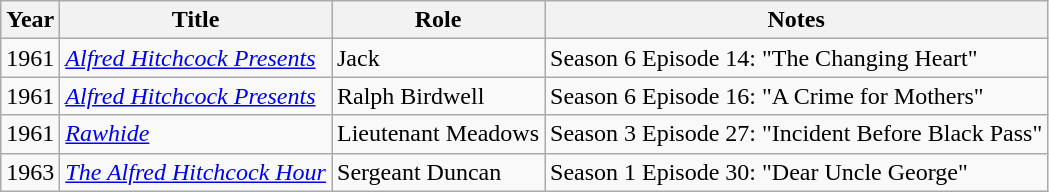<table class="wikitable">
<tr>
<th>Year</th>
<th>Title</th>
<th>Role</th>
<th>Notes</th>
</tr>
<tr>
<td>1961</td>
<td><em><a href='#'>Alfred Hitchcock Presents</a></em></td>
<td>Jack</td>
<td>Season 6 Episode 14: "The Changing Heart"</td>
</tr>
<tr>
<td>1961</td>
<td><em><a href='#'>Alfred Hitchcock Presents</a></em></td>
<td>Ralph Birdwell</td>
<td>Season 6 Episode 16: "A Crime for Mothers"</td>
</tr>
<tr>
<td>1961</td>
<td><em><a href='#'>Rawhide</a></em></td>
<td>Lieutenant Meadows</td>
<td>Season 3 Episode 27: "Incident Before Black Pass"</td>
</tr>
<tr>
<td>1963</td>
<td><em><a href='#'>The Alfred Hitchcock Hour</a></em></td>
<td>Sergeant Duncan</td>
<td>Season 1 Episode 30: "Dear Uncle George"</td>
</tr>
</table>
